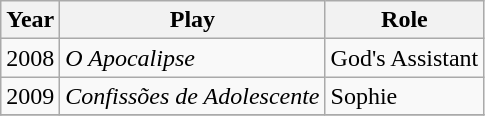<table class="wikitable">
<tr>
<th>Year</th>
<th>Play</th>
<th>Role</th>
</tr>
<tr>
<td>2008</td>
<td><em>O Apocalipse</em></td>
<td>God's Assistant</td>
</tr>
<tr>
<td>2009</td>
<td><em>Confissões de Adolescente</em></td>
<td>Sophie</td>
</tr>
<tr>
</tr>
</table>
